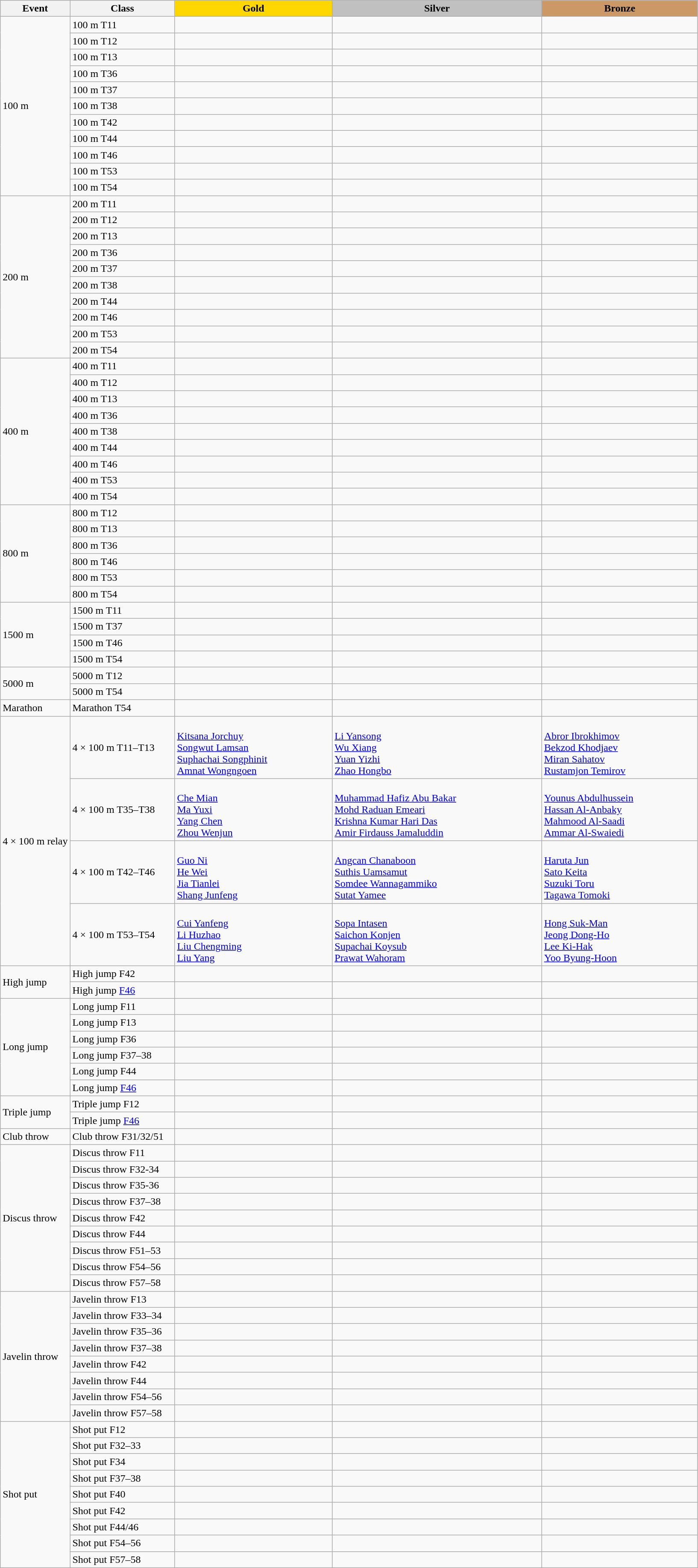<table class=wikitable style="font-size:100%">
<tr>
<th rowspan="1" width="10%">Event</th>
<th rowspan="1" width="15%">Class</th>
<th rowspan="1" style="background:gold;">Gold</th>
<th colspan="1" style="background:silver;">Silver</th>
<th colspan="1" style="background:#CC9966;">Bronze</th>
</tr>
<tr>
<td rowspan="11">100 m<br></td>
<td>100 m T11</td>
<td></td>
<td></td>
<td></td>
</tr>
<tr>
<td>100 m T12</td>
<td></td>
<td></td>
<td></td>
</tr>
<tr>
<td>100 m T13</td>
<td></td>
<td></td>
<td></td>
</tr>
<tr>
<td>100 m T36</td>
<td></td>
<td></td>
<td></td>
</tr>
<tr>
<td>100 m T37</td>
<td></td>
<td></td>
<td></td>
</tr>
<tr>
<td>100 m T38</td>
<td></td>
<td></td>
<td></td>
</tr>
<tr>
<td>100 m T42</td>
<td></td>
<td></td>
<td></td>
</tr>
<tr>
<td>100 m T44</td>
<td></td>
<td></td>
<td></td>
</tr>
<tr>
<td>100 m T46</td>
<td></td>
<td></td>
<td></td>
</tr>
<tr>
<td>100 m T53</td>
<td></td>
<td></td>
<td></td>
</tr>
<tr>
<td>100 m T54</td>
<td></td>
<td></td>
<td></td>
</tr>
<tr>
<td rowspan="10">200 m<br></td>
<td>200 m T11</td>
<td></td>
<td></td>
<td></td>
</tr>
<tr>
<td>200 m T12</td>
<td></td>
<td></td>
<td></td>
</tr>
<tr>
<td>200 m T13</td>
<td></td>
<td></td>
<td></td>
</tr>
<tr>
<td>200 m T36</td>
<td></td>
<td></td>
<td></td>
</tr>
<tr>
<td>200 m T37</td>
<td></td>
<td></td>
<td></td>
</tr>
<tr>
<td>200 m T38</td>
<td></td>
<td></td>
<td></td>
</tr>
<tr>
<td>200 m T44</td>
<td></td>
<td></td>
<td></td>
</tr>
<tr>
<td>200 m T46</td>
<td></td>
<td></td>
<td></td>
</tr>
<tr>
<td>200 m T53</td>
<td></td>
<td></td>
<td></td>
</tr>
<tr>
<td>200 m T54</td>
<td></td>
<td></td>
<td></td>
</tr>
<tr>
<td rowspan="9">400 m<br></td>
<td>400 m T11</td>
<td></td>
<td></td>
<td></td>
</tr>
<tr>
<td>400 m T12</td>
<td></td>
<td></td>
<td></td>
</tr>
<tr>
<td>400 m T13</td>
<td></td>
<td></td>
<td></td>
</tr>
<tr>
<td>400 m T36</td>
<td></td>
<td></td>
<td></td>
</tr>
<tr>
<td>400 m T38</td>
<td></td>
<td></td>
<td></td>
</tr>
<tr>
<td>400 m T44</td>
<td></td>
<td></td>
<td></td>
</tr>
<tr>
<td>400 m T46</td>
<td></td>
<td></td>
<td></td>
</tr>
<tr>
<td>400 m T53</td>
<td></td>
<td></td>
<td></td>
</tr>
<tr>
<td>400 m T54</td>
<td></td>
<td></td>
<td></td>
</tr>
<tr>
<td rowspan="6">800 m<br></td>
<td>800 m T12</td>
<td></td>
<td></td>
<td></td>
</tr>
<tr>
<td>800 m T13</td>
<td></td>
<td></td>
<td></td>
</tr>
<tr>
<td>800 m T36</td>
<td></td>
<td></td>
<td></td>
</tr>
<tr>
<td>800 m T46</td>
<td></td>
<td></td>
<td></td>
</tr>
<tr>
<td>800 m T53</td>
<td></td>
<td></td>
<td></td>
</tr>
<tr>
<td>800 m T54</td>
<td></td>
<td></td>
<td></td>
</tr>
<tr>
<td rowspan="4">1500 m<br></td>
<td>1500 m T11</td>
<td></td>
<td></td>
<td></td>
</tr>
<tr>
<td>1500 m T37</td>
<td></td>
<td></td>
<td></td>
</tr>
<tr>
<td>1500 m T46</td>
<td></td>
<td></td>
<td></td>
</tr>
<tr>
<td>1500 m T54</td>
<td></td>
<td></td>
<td></td>
</tr>
<tr>
<td rowspan="2">5000 m<br></td>
<td>5000 m T12</td>
<td></td>
<td></td>
<td></td>
</tr>
<tr>
<td>5000 m T54</td>
<td></td>
<td></td>
<td></td>
</tr>
<tr>
<td rowspan="1">Marathon<br></td>
<td>Marathon T54</td>
<td></td>
<td></td>
<td></td>
</tr>
<tr>
<td rowspan="4">4 × 100 m relay<br></td>
<td>4 × 100 m T11–T13</td>
<td> <br> <a href='#'>Kitsana Jorchuy</a> <br> <a href='#'>Songwut Lamsan</a> <br> <a href='#'>Suphachai Songphinit</a> <br> <a href='#'>Amnat Wongngoen</a></td>
<td> <br> <a href='#'>Li Yansong</a> <br> <a href='#'>Wu Xiang</a> <br> <a href='#'>Yuan Yizhi</a> <br> <a href='#'>Zhao Hongbo</a></td>
<td> <br> <a href='#'>Abror Ibrokhimov</a> <br> <a href='#'>Bekzod Khodjaev</a> <br> <a href='#'>Miran Sahatov</a> <br> <a href='#'>Rustamjon Temirov</a></td>
</tr>
<tr>
<td>4 × 100 m T35–T38</td>
<td> <br> <a href='#'>Che Mian</a> <br> <a href='#'>Ma Yuxi</a> <br> <a href='#'>Yang Chen</a> <br> <a href='#'>Zhou Wenjun</a></td>
<td> <br> <a href='#'>Muhammad Hafiz Abu Bakar</a> <br> <a href='#'>Mohd Raduan Emeari</a> <br> <a href='#'>Krishna Kumar Hari Das</a> <br> <a href='#'>Amir Firdauss Jamaluddin</a></td>
<td> <br> <a href='#'>Younus Abdulhussein</a> <br> <a href='#'>Hassan Al-Anbaky</a> <br> <a href='#'>Mahmood Al-Saadi</a> <br> <a href='#'>Ammar Al-Swaiedi</a></td>
</tr>
<tr>
<td>4 × 100 m T42–T46</td>
<td> <br> <a href='#'>Guo Ni</a> <br> <a href='#'>He Wei</a> <br> <a href='#'>Jia Tianlei</a> <br> <a href='#'>Shang Junfeng</a></td>
<td> <br> <a href='#'>Angcan Chanaboon</a> <br> <a href='#'>Suthis Uamsamut</a> <br> <a href='#'>Somdee Wannagammiko</a> <br> <a href='#'>Sutat Yamee</a></td>
<td> <br> <a href='#'>Haruta Jun</a> <br> <a href='#'>Sato Keita</a> <br> <a href='#'>Suzuki Toru</a> <br> <a href='#'>Tagawa Tomoki</a></td>
</tr>
<tr>
<td>4 × 100 m T53–T54</td>
<td> <br> <a href='#'>Cui Yanfeng</a> <br> <a href='#'>Li Huzhao</a> <br> <a href='#'>Liu Chengming</a> <br> <a href='#'>Liu Yang</a></td>
<td> <br> <a href='#'>Sopa Intasen</a> <br> <a href='#'>Saichon Konjen</a> <br> <a href='#'>Supachai Koysub</a> <br> <a href='#'>Prawat Wahoram</a></td>
<td> <br> <a href='#'>Hong Suk-Man</a> <br> <a href='#'>Jeong Dong-Ho</a> <br> <a href='#'>Lee Ki-Hak</a> <br> <a href='#'>Yoo Byung-Hoon</a></td>
</tr>
<tr>
<td rowspan="2">High jump<br></td>
<td>High jump F42</td>
<td></td>
<td><br></td>
<td></td>
</tr>
<tr>
<td>High jump <a href='#'>F46</a></td>
<td></td>
<td></td>
<td></td>
</tr>
<tr>
<td rowspan="6">Long jump<br></td>
<td>Long jump F11</td>
<td></td>
<td></td>
<td></td>
</tr>
<tr>
<td>Long jump F13</td>
<td></td>
<td></td>
<td></td>
</tr>
<tr>
<td>Long jump F36</td>
<td></td>
<td></td>
<td></td>
</tr>
<tr>
<td>Long jump F37–38</td>
<td></td>
<td></td>
<td></td>
</tr>
<tr>
<td>Long jump F44</td>
<td></td>
<td></td>
<td></td>
</tr>
<tr>
<td>Long jump <a href='#'>F46</a></td>
<td></td>
<td></td>
<td></td>
</tr>
<tr>
<td rowspan="2">Triple jump<br></td>
<td>Triple jump F12</td>
<td></td>
<td></td>
<td></td>
</tr>
<tr>
<td>Triple jump <a href='#'>F46</a></td>
<td></td>
<td></td>
<td></td>
</tr>
<tr>
<td rowspan="1">Club throw<br></td>
<td>Club throw F31/32/51</td>
<td></td>
<td></td>
<td></td>
</tr>
<tr>
<td rowspan="9">Discus throw<br></td>
<td>Discus throw F11</td>
<td></td>
<td></td>
<td></td>
</tr>
<tr>
<td>Discus throw F32-34</td>
<td></td>
<td></td>
<td></td>
</tr>
<tr>
<td>Discus throw F35-36</td>
<td></td>
<td></td>
<td></td>
</tr>
<tr>
<td>Discus throw F37–38</td>
<td></td>
<td></td>
<td></td>
</tr>
<tr>
<td>Discus throw F42</td>
<td></td>
<td></td>
<td></td>
</tr>
<tr>
<td>Discus throw F44</td>
<td></td>
<td></td>
<td></td>
</tr>
<tr>
<td>Discus throw F51–53</td>
<td></td>
<td></td>
<td></td>
</tr>
<tr>
<td>Discus throw F54–56</td>
<td></td>
<td></td>
<td></td>
</tr>
<tr>
<td>Discus throw F57–58</td>
<td></td>
<td></td>
<td></td>
</tr>
<tr>
<td rowspan="8">Javelin throw<br></td>
<td>Javelin throw F13</td>
<td></td>
<td></td>
<td></td>
</tr>
<tr>
<td>Javelin throw F33–34</td>
<td></td>
<td></td>
<td></td>
</tr>
<tr>
<td>Javelin throw F35–36</td>
<td></td>
<td></td>
<td></td>
</tr>
<tr>
<td>Javelin throw F37–38</td>
<td></td>
<td></td>
<td></td>
</tr>
<tr>
<td>Javelin throw F42</td>
<td></td>
<td></td>
<td></td>
</tr>
<tr>
<td>Javelin throw F44</td>
<td></td>
<td></td>
<td></td>
</tr>
<tr>
<td>Javelin throw F54–56</td>
<td></td>
<td></td>
<td></td>
</tr>
<tr>
<td>Javelin throw F57–58</td>
<td></td>
<td></td>
<td></td>
</tr>
<tr>
<td rowspan="9">Shot put<br></td>
<td>Shot put F12</td>
<td></td>
<td></td>
<td></td>
</tr>
<tr>
<td>Shot put F32–33</td>
<td></td>
<td></td>
<td></td>
</tr>
<tr>
<td>Shot put F34</td>
<td></td>
<td></td>
<td></td>
</tr>
<tr>
<td>Shot put F37–38</td>
<td></td>
<td></td>
<td></td>
</tr>
<tr>
<td>Shot put F40</td>
<td></td>
<td></td>
<td></td>
</tr>
<tr>
<td>Shot put F42</td>
<td></td>
<td></td>
<td></td>
</tr>
<tr>
<td>Shot put F44/46</td>
<td></td>
<td></td>
<td></td>
</tr>
<tr>
<td>Shot put F54–56</td>
<td></td>
<td></td>
<td></td>
</tr>
<tr>
<td>Shot put F57–58</td>
<td></td>
<td></td>
<td></td>
</tr>
</table>
